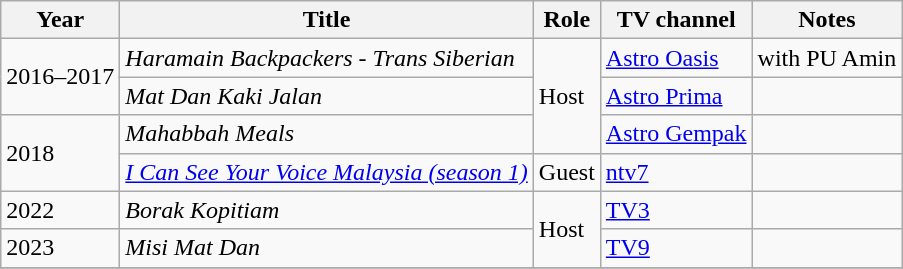<table class="wikitable">
<tr>
<th>Year</th>
<th>Title</th>
<th>Role</th>
<th>TV channel</th>
<th>Notes</th>
</tr>
<tr>
<td rowspan=2>2016–2017</td>
<td><em>Haramain Backpackers - Trans Siberian</em></td>
<td rowspan=3>Host</td>
<td><a href='#'>Astro Oasis</a></td>
<td>with PU Amin</td>
</tr>
<tr>
<td><em>Mat Dan Kaki Jalan</em></td>
<td><a href='#'>Astro Prima</a></td>
<td></td>
</tr>
<tr>
<td rowspan=2>2018</td>
<td><em>Mahabbah Meals</em></td>
<td><a href='#'>Astro Gempak</a></td>
<td></td>
</tr>
<tr>
<td><em><a href='#'>I Can See Your Voice Malaysia (season 1)</a></em></td>
<td>Guest</td>
<td><a href='#'>ntv7</a></td>
<td></td>
</tr>
<tr>
<td>2022</td>
<td><em>Borak Kopitiam</em></td>
<td rowspan="2">Host</td>
<td><a href='#'>TV3</a></td>
<td></td>
</tr>
<tr>
<td>2023</td>
<td><em>Misi Mat Dan</em></td>
<td><a href='#'>TV9</a></td>
<td></td>
</tr>
<tr>
</tr>
</table>
